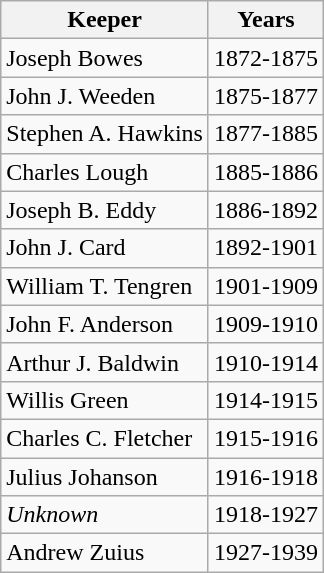<table class="wikitable">
<tr>
<th>Keeper</th>
<th>Years</th>
</tr>
<tr>
<td>Joseph Bowes</td>
<td>1872-1875</td>
</tr>
<tr>
<td>John J. Weeden</td>
<td>1875-1877</td>
</tr>
<tr>
<td>Stephen A. Hawkins</td>
<td>1877-1885</td>
</tr>
<tr>
<td>Charles Lough</td>
<td>1885-1886</td>
</tr>
<tr>
<td>Joseph B. Eddy</td>
<td>1886-1892</td>
</tr>
<tr>
<td>John J. Card</td>
<td>1892-1901</td>
</tr>
<tr>
<td>William T. Tengren</td>
<td>1901-1909</td>
</tr>
<tr>
<td>John F. Anderson</td>
<td>1909-1910</td>
</tr>
<tr>
<td>Arthur J. Baldwin</td>
<td>1910-1914</td>
</tr>
<tr>
<td>Willis Green</td>
<td>1914-1915</td>
</tr>
<tr>
<td>Charles C. Fletcher</td>
<td>1915-1916</td>
</tr>
<tr>
<td>Julius Johanson</td>
<td>1916-1918</td>
</tr>
<tr>
<td><em>Unknown</em></td>
<td>1918-1927</td>
</tr>
<tr>
<td>Andrew Zuius</td>
<td>1927-1939</td>
</tr>
</table>
